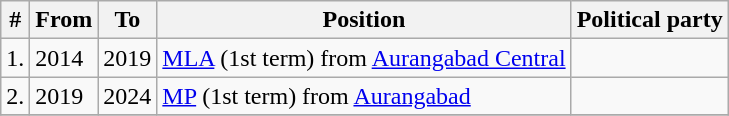<table class="wikitable sortable">
<tr>
<th>#</th>
<th>From</th>
<th>To</th>
<th>Position</th>
<th colspan="2">Political party</th>
</tr>
<tr>
<td>1.</td>
<td>2014</td>
<td>2019</td>
<td><a href='#'>MLA</a> (1st term) from <a href='#'>Aurangabad Central</a></td>
<td></td>
</tr>
<tr>
<td>2.</td>
<td>2019</td>
<td>2024</td>
<td><a href='#'>MP</a> (1st term) from <a href='#'>Aurangabad</a></td>
<td></td>
</tr>
<tr>
</tr>
</table>
